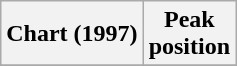<table class="wikitable">
<tr>
<th align="left">Chart (1997)</th>
<th align="center">Peak<br>position</th>
</tr>
<tr>
</tr>
</table>
